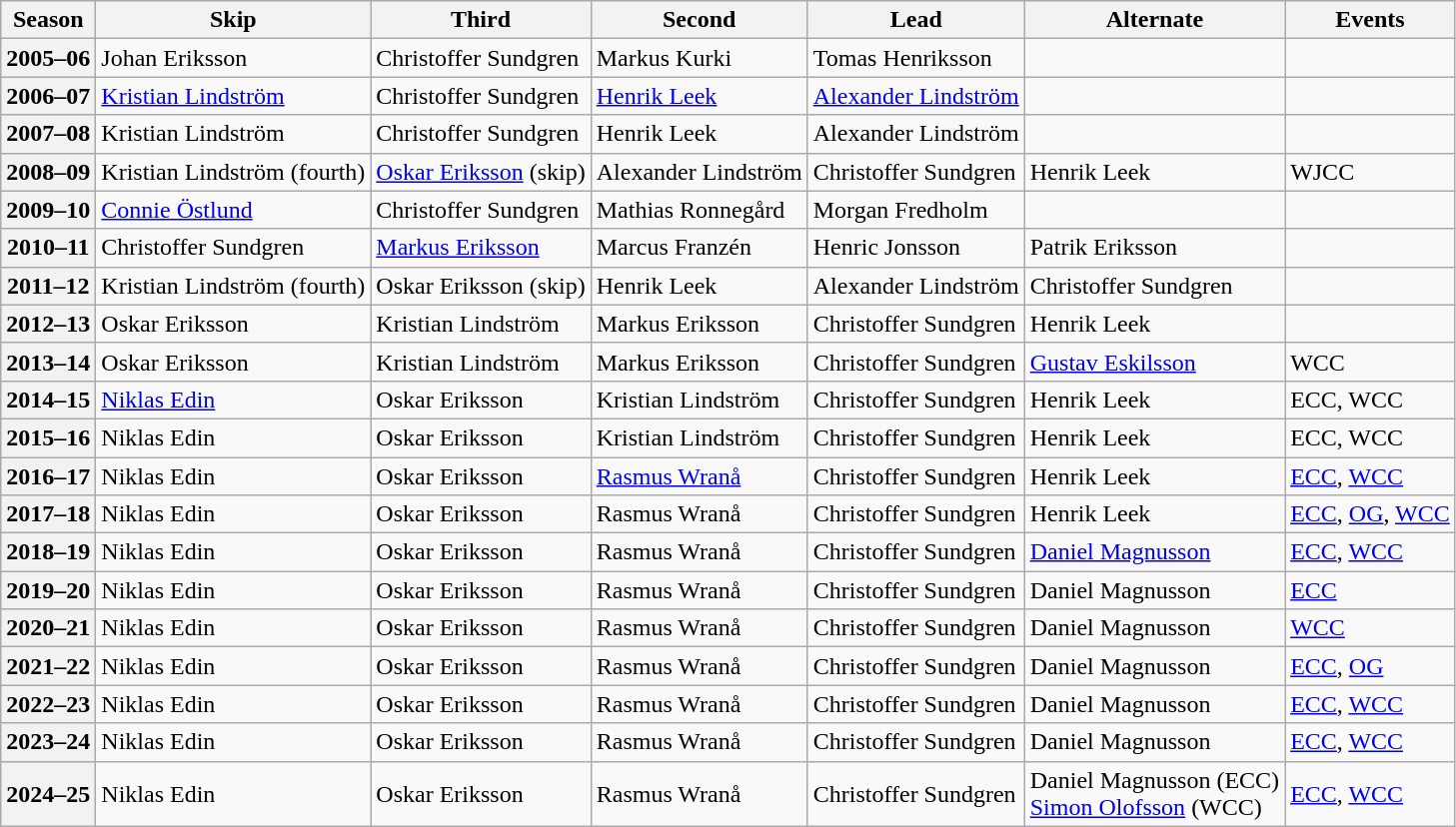<table class="wikitable">
<tr>
<th scope="col">Season</th>
<th scope="col">Skip</th>
<th scope="col">Third</th>
<th scope="col">Second</th>
<th scope="col">Lead</th>
<th scope="col">Alternate</th>
<th scope="col">Events</th>
</tr>
<tr>
<th scope="row">2005–06</th>
<td>Johan Eriksson</td>
<td>Christoffer Sundgren</td>
<td>Markus Kurki</td>
<td>Tomas Henriksson</td>
<td></td>
<td></td>
</tr>
<tr>
<th scope="row">2006–07</th>
<td><a href='#'>Kristian Lindström</a></td>
<td>Christoffer Sundgren</td>
<td><a href='#'>Henrik Leek</a></td>
<td><a href='#'>Alexander Lindström</a></td>
<td></td>
<td></td>
</tr>
<tr>
<th scope="row">2007–08</th>
<td>Kristian Lindström</td>
<td>Christoffer Sundgren</td>
<td>Henrik Leek</td>
<td>Alexander Lindström</td>
<td></td>
<td></td>
</tr>
<tr>
<th scope="row">2008–09</th>
<td>Kristian Lindström (fourth)</td>
<td><a href='#'>Oskar Eriksson</a> (skip)</td>
<td>Alexander Lindström</td>
<td>Christoffer Sundgren</td>
<td>Henrik Leek</td>
<td>WJCC</td>
</tr>
<tr>
<th scope="row">2009–10</th>
<td><a href='#'>Connie Östlund</a></td>
<td>Christoffer Sundgren</td>
<td>Mathias Ronnegård</td>
<td>Morgan Fredholm</td>
<td></td>
<td></td>
</tr>
<tr>
<th scope="row">2010–11</th>
<td>Christoffer Sundgren</td>
<td><a href='#'>Markus Eriksson</a></td>
<td>Marcus Franzén</td>
<td>Henric Jonsson</td>
<td>Patrik Eriksson</td>
<td></td>
</tr>
<tr>
<th scope="row">2011–12</th>
<td>Kristian Lindström (fourth)</td>
<td>Oskar Eriksson (skip)</td>
<td>Henrik Leek</td>
<td>Alexander Lindström</td>
<td>Christoffer Sundgren</td>
<td></td>
</tr>
<tr>
<th scope="row">2012–13</th>
<td>Oskar Eriksson</td>
<td>Kristian Lindström</td>
<td>Markus Eriksson</td>
<td>Christoffer Sundgren</td>
<td>Henrik Leek</td>
<td></td>
</tr>
<tr>
<th scope="row">2013–14</th>
<td>Oskar Eriksson</td>
<td>Kristian Lindström</td>
<td>Markus Eriksson</td>
<td>Christoffer Sundgren</td>
<td><a href='#'>Gustav Eskilsson</a></td>
<td>WCC</td>
</tr>
<tr>
<th scope="row">2014–15</th>
<td><a href='#'>Niklas Edin</a></td>
<td>Oskar Eriksson</td>
<td>Kristian Lindström</td>
<td>Christoffer Sundgren</td>
<td>Henrik Leek</td>
<td>ECC, WCC</td>
</tr>
<tr>
<th scope="row">2015–16</th>
<td>Niklas Edin</td>
<td>Oskar Eriksson</td>
<td>Kristian Lindström</td>
<td>Christoffer Sundgren</td>
<td>Henrik Leek</td>
<td>ECC, WCC</td>
</tr>
<tr>
<th scope="row">2016–17</th>
<td>Niklas Edin</td>
<td>Oskar Eriksson</td>
<td><a href='#'>Rasmus Wranå</a></td>
<td>Christoffer Sundgren</td>
<td>Henrik Leek</td>
<td><a href='#'>ECC</a>, <a href='#'>WCC</a></td>
</tr>
<tr>
<th scope="row">2017–18</th>
<td>Niklas Edin</td>
<td>Oskar Eriksson</td>
<td>Rasmus Wranå</td>
<td>Christoffer Sundgren</td>
<td>Henrik Leek</td>
<td><a href='#'>ECC</a>, <a href='#'>OG</a>, <a href='#'>WCC</a></td>
</tr>
<tr>
<th scope="row">2018–19</th>
<td>Niklas Edin</td>
<td>Oskar Eriksson</td>
<td>Rasmus Wranå</td>
<td>Christoffer Sundgren</td>
<td><a href='#'>Daniel Magnusson</a></td>
<td><a href='#'>ECC</a>, <a href='#'>WCC</a></td>
</tr>
<tr>
<th scope="row">2019–20</th>
<td>Niklas Edin</td>
<td>Oskar Eriksson</td>
<td>Rasmus Wranå</td>
<td>Christoffer Sundgren</td>
<td>Daniel Magnusson</td>
<td><a href='#'>ECC</a></td>
</tr>
<tr>
<th scope="row">2020–21</th>
<td>Niklas Edin</td>
<td>Oskar Eriksson</td>
<td>Rasmus Wranå</td>
<td>Christoffer Sundgren</td>
<td>Daniel Magnusson</td>
<td><a href='#'>WCC</a></td>
</tr>
<tr>
<th scope="row">2021–22</th>
<td>Niklas Edin</td>
<td>Oskar Eriksson</td>
<td>Rasmus Wranå</td>
<td>Christoffer Sundgren</td>
<td>Daniel Magnusson</td>
<td><a href='#'>ECC</a>, <a href='#'>OG</a></td>
</tr>
<tr>
<th scope="row">2022–23</th>
<td>Niklas Edin</td>
<td>Oskar Eriksson</td>
<td>Rasmus Wranå</td>
<td>Christoffer Sundgren</td>
<td>Daniel Magnusson</td>
<td><a href='#'>ECC</a>, <a href='#'>WCC</a></td>
</tr>
<tr>
<th scope="row">2023–24</th>
<td>Niklas Edin</td>
<td>Oskar Eriksson</td>
<td>Rasmus Wranå</td>
<td>Christoffer Sundgren</td>
<td>Daniel Magnusson</td>
<td><a href='#'>ECC</a>, <a href='#'>WCC</a></td>
</tr>
<tr>
<th scope="row">2024–25</th>
<td>Niklas Edin</td>
<td>Oskar Eriksson</td>
<td>Rasmus Wranå</td>
<td>Christoffer Sundgren</td>
<td>Daniel Magnusson (ECC) <br> <a href='#'>Simon Olofsson</a> (WCC)</td>
<td><a href='#'>ECC</a>, <a href='#'>WCC</a></td>
</tr>
</table>
